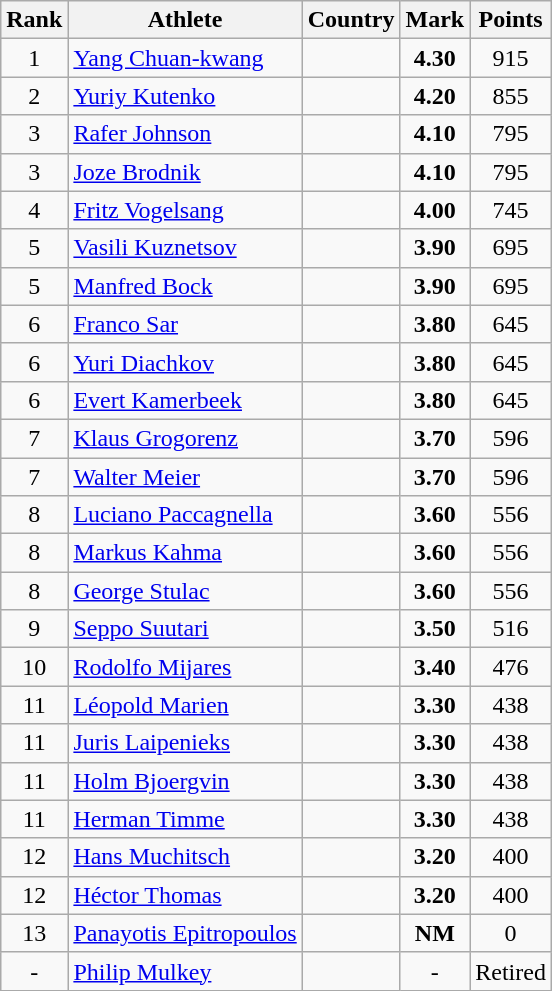<table class="wikitable sortable" style="text-align:center">
<tr>
<th>Rank</th>
<th>Athlete</th>
<th>Country</th>
<th>Mark</th>
<th>Points</th>
</tr>
<tr>
<td>1</td>
<td align=left><a href='#'>Yang Chuan-kwang</a></td>
<td align=left></td>
<td><strong>4.30</strong></td>
<td>915</td>
</tr>
<tr>
<td>2</td>
<td align=left><a href='#'>Yuriy Kutenko</a></td>
<td align=left></td>
<td><strong>4.20</strong></td>
<td>855</td>
</tr>
<tr>
<td>3</td>
<td align=left><a href='#'>Rafer Johnson</a></td>
<td align=left></td>
<td><strong>4.10</strong></td>
<td>795</td>
</tr>
<tr>
<td>3</td>
<td align=left><a href='#'>Joze Brodnik</a></td>
<td align=left></td>
<td><strong>4.10</strong></td>
<td>795</td>
</tr>
<tr>
<td>4</td>
<td align=left><a href='#'>Fritz Vogelsang</a></td>
<td align=left></td>
<td><strong>4.00</strong></td>
<td>745</td>
</tr>
<tr>
<td>5</td>
<td align=left><a href='#'>Vasili Kuznetsov</a></td>
<td align=left></td>
<td><strong>3.90</strong></td>
<td>695</td>
</tr>
<tr>
<td>5</td>
<td align=left><a href='#'>Manfred Bock</a></td>
<td align=left></td>
<td><strong>3.90</strong></td>
<td>695</td>
</tr>
<tr>
<td>6</td>
<td align=left><a href='#'>Franco Sar</a></td>
<td align=left></td>
<td><strong>3.80</strong></td>
<td>645</td>
</tr>
<tr>
<td>6</td>
<td align=left><a href='#'>Yuri Diachkov</a></td>
<td align=left></td>
<td><strong>3.80</strong></td>
<td>645</td>
</tr>
<tr>
<td>6</td>
<td align=left><a href='#'>Evert Kamerbeek</a></td>
<td align=left></td>
<td><strong>3.80</strong></td>
<td>645</td>
</tr>
<tr>
<td>7</td>
<td align=left><a href='#'>Klaus Grogorenz</a></td>
<td align=left></td>
<td><strong>3.70</strong></td>
<td>596</td>
</tr>
<tr>
<td>7</td>
<td align=left><a href='#'>Walter Meier</a></td>
<td align=left></td>
<td><strong>3.70</strong></td>
<td>596</td>
</tr>
<tr>
<td>8</td>
<td align=left><a href='#'>Luciano Paccagnella</a></td>
<td align=left></td>
<td><strong>3.60</strong></td>
<td>556</td>
</tr>
<tr>
<td>8</td>
<td align=left><a href='#'>Markus Kahma</a></td>
<td align=left></td>
<td><strong>3.60</strong></td>
<td>556</td>
</tr>
<tr>
<td>8</td>
<td align=left><a href='#'>George Stulac</a></td>
<td align=left></td>
<td><strong>3.60</strong></td>
<td>556</td>
</tr>
<tr>
<td>9</td>
<td align=left><a href='#'>Seppo Suutari</a></td>
<td align=left></td>
<td><strong>3.50</strong></td>
<td>516</td>
</tr>
<tr>
<td>10</td>
<td align=left><a href='#'>Rodolfo Mijares</a></td>
<td align=left></td>
<td><strong>3.40</strong></td>
<td>476</td>
</tr>
<tr>
<td>11</td>
<td align=left><a href='#'>Léopold Marien</a></td>
<td align=left></td>
<td><strong>3.30</strong></td>
<td>438</td>
</tr>
<tr>
<td>11</td>
<td align=left><a href='#'>Juris Laipenieks</a></td>
<td align=left></td>
<td><strong>3.30</strong></td>
<td>438</td>
</tr>
<tr>
<td>11</td>
<td align=left><a href='#'>Holm Bjoergvin</a></td>
<td align=left></td>
<td><strong>3.30</strong></td>
<td>438</td>
</tr>
<tr>
<td>11</td>
<td align=left><a href='#'>Herman Timme</a></td>
<td align=left></td>
<td><strong>3.30</strong></td>
<td>438</td>
</tr>
<tr>
<td>12</td>
<td align=left><a href='#'>Hans Muchitsch</a></td>
<td align=left></td>
<td><strong>3.20</strong></td>
<td>400</td>
</tr>
<tr>
<td>12</td>
<td align=left><a href='#'>Héctor Thomas</a></td>
<td align=left></td>
<td><strong>3.20</strong></td>
<td>400</td>
</tr>
<tr>
<td>13</td>
<td align=left><a href='#'>Panayotis Epitropoulos</a></td>
<td align=left></td>
<td><strong>NM</strong></td>
<td>0</td>
</tr>
<tr>
<td>-</td>
<td align=left><a href='#'>Philip Mulkey</a></td>
<td align=left></td>
<td>-</td>
<td>Retired</td>
</tr>
</table>
